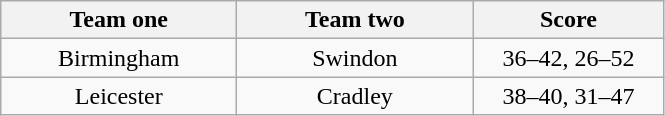<table class="wikitable" style="text-align: center">
<tr>
<th width=150>Team one</th>
<th width=150>Team two</th>
<th width=120>Score</th>
</tr>
<tr>
<td>Birmingham</td>
<td>Swindon</td>
<td>36–42, 26–52</td>
</tr>
<tr>
<td>Leicester</td>
<td>Cradley</td>
<td>38–40, 31–47</td>
</tr>
</table>
